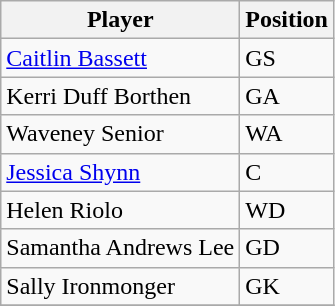<table class="wikitable collapsible">
<tr>
<th>Player</th>
<th>Position</th>
</tr>
<tr>
<td><a href='#'>Caitlin Bassett</a></td>
<td>GS</td>
</tr>
<tr>
<td>Kerri Duff Borthen</td>
<td>GA</td>
</tr>
<tr>
<td>Waveney Senior</td>
<td>WA</td>
</tr>
<tr>
<td><a href='#'>Jessica Shynn</a></td>
<td>C</td>
</tr>
<tr>
<td>Helen Riolo</td>
<td>WD</td>
</tr>
<tr>
<td>Samantha Andrews Lee</td>
<td>GD</td>
</tr>
<tr>
<td>Sally Ironmonger</td>
<td>GK</td>
</tr>
<tr>
</tr>
</table>
